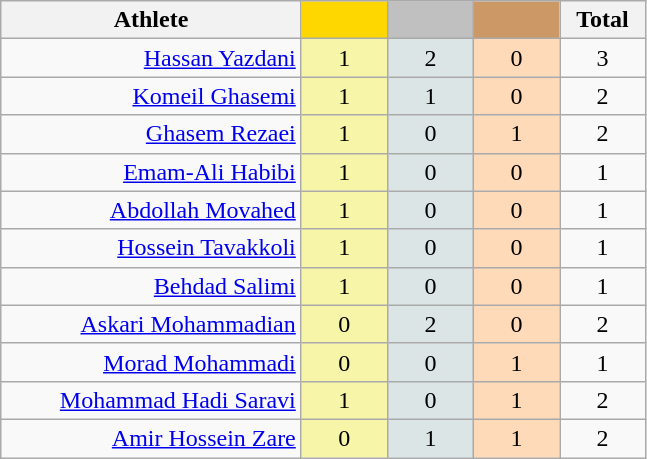<table class="wikitable" style="text-align:center;">
<tr>
<th width="193">Athlete</th>
<th scope="col" style="background:gold; width:50px;"></th>
<th scope="col" style="background:silver; width:50px;"></th>
<th scope="col" style="background:#cc9966; width:50px;"></th>
<th width="50">Total</th>
</tr>
<tr>
<td align="right"> <a href='#'>Hassan Yazdani</a></td>
<td style="background:#F7F6A8;">1</td>
<td style="background:#DCE5E5;">2</td>
<td style="background:#FFDAB9;">0</td>
<td>3</td>
</tr>
<tr>
<td align="right"> <a href='#'>Komeil Ghasemi</a></td>
<td style="background:#F7F6A8;">1</td>
<td style="background:#DCE5E5;">1</td>
<td style="background:#FFDAB9;">0</td>
<td>2</td>
</tr>
<tr>
<td align="right"> <a href='#'>Ghasem Rezaei</a></td>
<td style="background:#F7F6A8;">1</td>
<td style="background:#DCE5E5;">0</td>
<td style="background:#FFDAB9;">1</td>
<td>2</td>
</tr>
<tr>
<td align="right"> <a href='#'>Emam-Ali Habibi</a></td>
<td style="background:#F7F6A8;">1</td>
<td style="background:#DCE5E5;">0</td>
<td style="background:#FFDAB9;">0</td>
<td>1</td>
</tr>
<tr>
<td align="right"> <a href='#'>Abdollah Movahed</a></td>
<td style="background:#F7F6A8;">1</td>
<td style="background:#DCE5E5;">0</td>
<td style="background:#FFDAB9;">0</td>
<td>1</td>
</tr>
<tr>
<td align="right"> <a href='#'>Hossein Tavakkoli</a></td>
<td style="background:#F7F6A8;">1</td>
<td style="background:#DCE5E5;">0</td>
<td style="background:#FFDAB9;">0</td>
<td>1</td>
</tr>
<tr>
<td align="right"> <a href='#'>Behdad Salimi</a></td>
<td style="background:#F7F6A8;">1</td>
<td style="background:#DCE5E5;">0</td>
<td style="background:#FFDAB9;">0</td>
<td>1</td>
</tr>
<tr>
<td align="right"> <a href='#'>Askari Mohammadian</a></td>
<td style="background:#F7F6A8;">0</td>
<td style="background:#DCE5E5;">2</td>
<td style="background:#FFDAB9;">0</td>
<td>2</td>
</tr>
<tr>
<td align="right"> <a href='#'>Morad Mohammadi</a></td>
<td style="background:#F7F6A8;">0</td>
<td style="background:#DCE5E5;">0</td>
<td style="background:#FFDAB9;">1</td>
<td>1</td>
</tr>
<tr>
<td align="right"> <a href='#'>Mohammad Hadi Saravi</a></td>
<td style="background:#F7F6A8;">1</td>
<td style="background:#DCE5E5;">0</td>
<td style="background:#FFDAB9;">1</td>
<td>2</td>
</tr>
<tr>
<td align="right"> <a href='#'>Amir Hossein Zare</a></td>
<td style="background:#F7F6A8;">0</td>
<td style="background:#DCE5E5;">1</td>
<td style="background:#FFDAB9;">1</td>
<td>2</td>
</tr>
</table>
